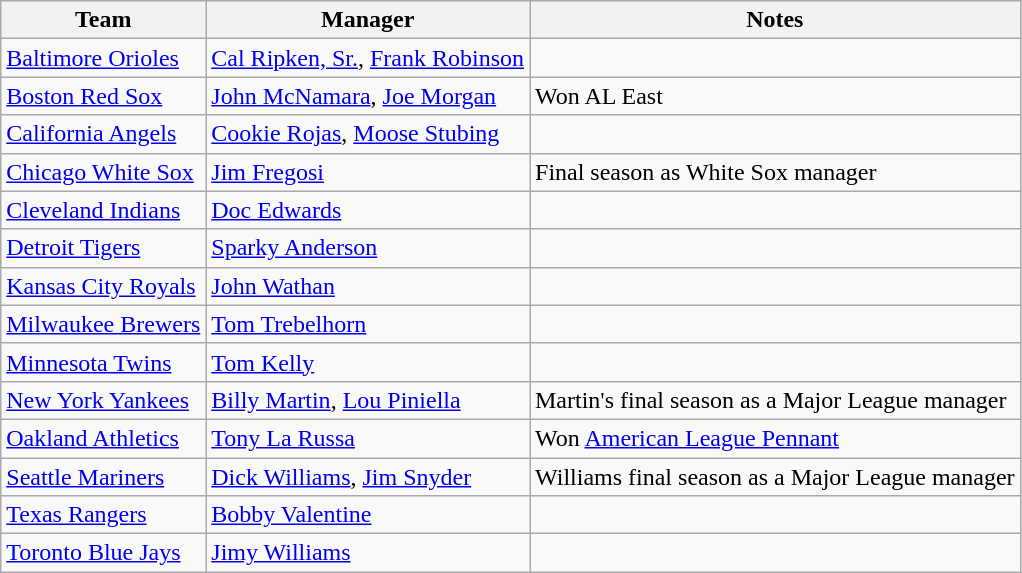<table class="wikitable">
<tr>
<th>Team</th>
<th>Manager</th>
<th>Notes</th>
</tr>
<tr>
<td><a href='#'>Baltimore Orioles</a></td>
<td><a href='#'>Cal Ripken, Sr.</a>, <a href='#'>Frank Robinson</a></td>
<td></td>
</tr>
<tr>
<td><a href='#'>Boston Red Sox</a></td>
<td><a href='#'>John McNamara</a>, <a href='#'>Joe Morgan</a></td>
<td>Won AL East</td>
</tr>
<tr>
<td><a href='#'>California Angels</a></td>
<td><a href='#'>Cookie Rojas</a>, <a href='#'>Moose Stubing</a></td>
<td></td>
</tr>
<tr>
<td><a href='#'>Chicago White Sox</a></td>
<td><a href='#'>Jim Fregosi</a></td>
<td>Final season as White Sox manager</td>
</tr>
<tr>
<td><a href='#'>Cleveland Indians</a></td>
<td><a href='#'>Doc Edwards</a></td>
<td></td>
</tr>
<tr>
<td><a href='#'>Detroit Tigers</a></td>
<td><a href='#'>Sparky Anderson</a></td>
<td></td>
</tr>
<tr>
<td><a href='#'>Kansas City Royals</a></td>
<td><a href='#'>John Wathan</a></td>
<td></td>
</tr>
<tr>
<td><a href='#'>Milwaukee Brewers</a></td>
<td><a href='#'>Tom Trebelhorn</a></td>
<td></td>
</tr>
<tr>
<td><a href='#'>Minnesota Twins</a></td>
<td><a href='#'>Tom Kelly</a></td>
<td></td>
</tr>
<tr>
<td><a href='#'>New York Yankees</a></td>
<td><a href='#'>Billy Martin</a>, <a href='#'>Lou Piniella</a></td>
<td>Martin's final season as a Major League manager</td>
</tr>
<tr>
<td><a href='#'>Oakland Athletics</a></td>
<td><a href='#'>Tony La Russa</a></td>
<td>Won <a href='#'>American League Pennant</a></td>
</tr>
<tr>
<td><a href='#'>Seattle Mariners</a></td>
<td><a href='#'>Dick Williams</a>, <a href='#'>Jim Snyder</a></td>
<td>Williams final season as a Major League manager</td>
</tr>
<tr>
<td><a href='#'>Texas Rangers</a></td>
<td><a href='#'>Bobby Valentine</a></td>
<td></td>
</tr>
<tr>
<td><a href='#'>Toronto Blue Jays</a></td>
<td><a href='#'>Jimy Williams</a></td>
<td></td>
</tr>
</table>
